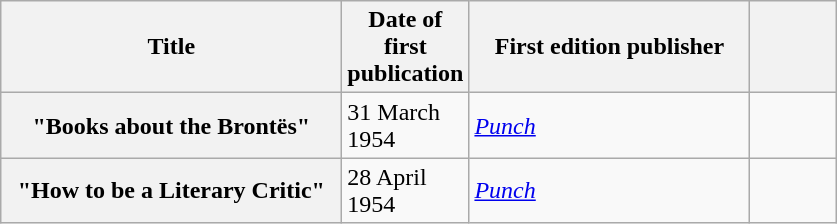<table class="wikitable plainrowheaders sortable" style="margin-right: 0;">
<tr>
<th width="220">Title</th>
<th width="60">Date of first<br>publication</th>
<th width="180">First edition publisher</th>
<th width="50" class="unsortable"></th>
</tr>
<tr>
<th scope="row">"Books about the Brontës"</th>
<td>31 March 1954</td>
<td><em><a href='#'>Punch</a></em></td>
<td></td>
</tr>
<tr>
<th scope="row">"How to be a Literary Critic"</th>
<td>28 April 1954</td>
<td><em><a href='#'>Punch</a></em></td>
<td></td>
</tr>
</table>
